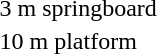<table>
<tr>
<td>3 m springboard</td>
<td></td>
<td></td>
<td></td>
</tr>
<tr>
<td>10 m platform</td>
<td></td>
<td></td>
<td></td>
</tr>
</table>
